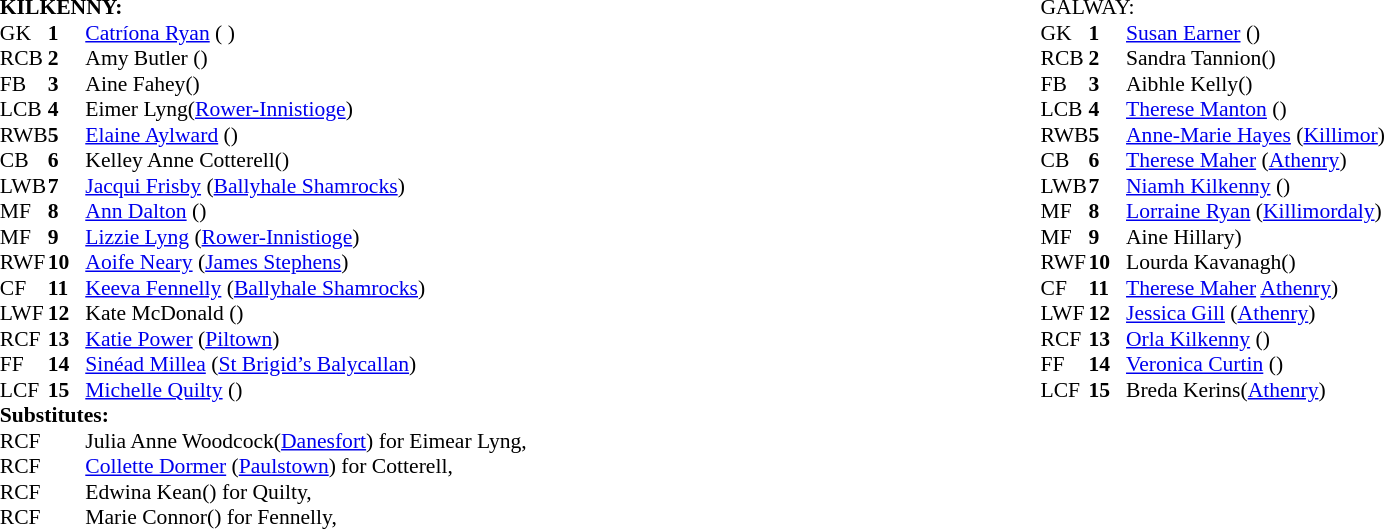<table width="100%">
<tr>
<td valign="top" width="50%"><br><table style="font-size: 90%" cellspacing="0" cellpadding="0" align=center>
<tr>
<td colspan="4"><strong>KILKENNY:</strong></td>
</tr>
<tr>
<th width="25"></th>
<th width="25"></th>
</tr>
<tr>
<td>GK</td>
<td><strong>1</strong></td>
<td><a href='#'>Catríona Ryan</a> ( )</td>
</tr>
<tr>
<td>RCB</td>
<td><strong>2</strong></td>
<td>Amy Butler ()</td>
</tr>
<tr>
<td>FB</td>
<td><strong>3</strong></td>
<td>Aine Fahey()</td>
</tr>
<tr>
<td>LCB</td>
<td><strong>4</strong></td>
<td>Eimer Lyng(<a href='#'>Rower-Innistioge</a>)</td>
</tr>
<tr>
<td>RWB</td>
<td><strong>5</strong></td>
<td><a href='#'>Elaine Aylward</a> ()</td>
</tr>
<tr>
<td>CB</td>
<td><strong>6</strong></td>
<td>Kelley Anne Cotterell()</td>
</tr>
<tr>
<td>LWB</td>
<td><strong>7</strong></td>
<td><a href='#'>Jacqui Frisby</a> (<a href='#'>Ballyhale Shamrocks</a>)</td>
</tr>
<tr>
<td>MF</td>
<td><strong>8</strong></td>
<td><a href='#'>Ann Dalton</a> ()</td>
</tr>
<tr>
<td>MF</td>
<td><strong>9</strong></td>
<td><a href='#'>Lizzie Lyng</a> (<a href='#'>Rower-Innistioge</a>)</td>
</tr>
<tr>
<td>RWF</td>
<td><strong>10</strong></td>
<td><a href='#'>Aoife Neary</a> (<a href='#'>James Stephens</a>)</td>
</tr>
<tr>
<td>CF</td>
<td><strong>11</strong></td>
<td><a href='#'>Keeva Fennelly</a> (<a href='#'>Ballyhale Shamrocks</a>)</td>
</tr>
<tr>
<td>LWF</td>
<td><strong>12</strong></td>
<td>Kate McDonald ()</td>
</tr>
<tr>
<td>RCF</td>
<td><strong>13</strong></td>
<td><a href='#'>Katie Power</a> (<a href='#'>Piltown</a>)</td>
</tr>
<tr>
<td>FF</td>
<td><strong>14</strong></td>
<td><a href='#'>Sinéad Millea</a> (<a href='#'>St Brigid’s Balycallan</a>)</td>
</tr>
<tr>
<td>LCF</td>
<td><strong>15</strong></td>
<td><a href='#'>Michelle Quilty</a> ()</td>
</tr>
<tr>
<td colspan=4><strong>Substitutes:</strong></td>
</tr>
<tr>
<td>RCF</td>
<td></td>
<td>Julia Anne Woodcock(<a href='#'>Danesfort</a>) for Eimear Lyng, </td>
</tr>
<tr>
<td>RCF</td>
<td></td>
<td><a href='#'>Collette Dormer</a> (<a href='#'>Paulstown</a>) for Cotterell, </td>
</tr>
<tr>
<td>RCF</td>
<td></td>
<td>Edwina Kean() for Quilty, </td>
</tr>
<tr>
<td>RCF</td>
<td></td>
<td>Marie Connor() for Fennelly, </td>
</tr>
<tr>
</tr>
</table>
</td>
<td valign="top"></td>
<td valign="top" width="50%"><br><table style="font-size: 90%" cellspacing="0" cellpadding="0" align="center">
<tr>
<td colspan="4">GALWAY:</td>
</tr>
<tr>
<th width="25"></th>
<th width="25"></th>
</tr>
<tr>
<td>GK</td>
<td><strong>1</strong></td>
<td><a href='#'>Susan Earner</a> ()</td>
</tr>
<tr>
<td>RCB</td>
<td><strong>2</strong></td>
<td>Sandra Tannion()</td>
</tr>
<tr>
<td>FB</td>
<td><strong>3</strong></td>
<td>Aibhle Kelly()</td>
</tr>
<tr>
<td>LCB</td>
<td><strong>4</strong></td>
<td><a href='#'>Therese Manton</a> ()</td>
</tr>
<tr>
<td>RWB</td>
<td><strong>5</strong></td>
<td><a href='#'>Anne-Marie Hayes</a> (<a href='#'>Killimor</a>)</td>
</tr>
<tr>
<td>CB</td>
<td><strong>6</strong></td>
<td><a href='#'>Therese Maher</a> (<a href='#'>Athenry</a>)</td>
</tr>
<tr>
<td>LWB</td>
<td><strong>7</strong></td>
<td><a href='#'>Niamh Kilkenny</a> ()</td>
</tr>
<tr>
<td>MF</td>
<td><strong>8</strong></td>
<td><a href='#'>Lorraine Ryan</a> (<a href='#'>Killimordaly</a>)</td>
</tr>
<tr>
<td>MF</td>
<td><strong>9</strong></td>
<td>Aine Hillary)</td>
</tr>
<tr>
<td>RWF</td>
<td><strong>10</strong></td>
<td>Lourda Kavanagh()</td>
</tr>
<tr>
<td>CF</td>
<td><strong>11</strong></td>
<td><a href='#'>Therese Maher</a> <a href='#'>Athenry</a>)</td>
</tr>
<tr>
<td>LWF</td>
<td><strong>12</strong></td>
<td><a href='#'>Jessica Gill</a> (<a href='#'>Athenry</a>)</td>
</tr>
<tr>
<td>RCF</td>
<td><strong>13</strong></td>
<td><a href='#'>Orla Kilkenny</a> ()</td>
</tr>
<tr>
<td>FF</td>
<td><strong>14</strong></td>
<td><a href='#'>Veronica Curtin</a> ()</td>
</tr>
<tr>
<td>LCF</td>
<td><strong>15</strong></td>
<td>Breda Kerins(<a href='#'>Athenry</a>)</td>
</tr>
</table>
</td>
</tr>
</table>
